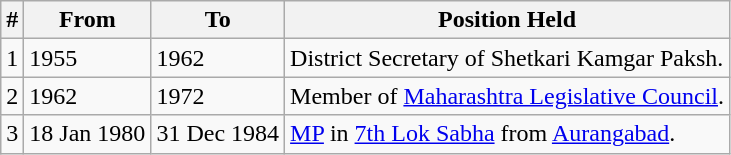<table class="wikitable sortable">
<tr>
<th>#</th>
<th>From</th>
<th>To</th>
<th>Position Held</th>
</tr>
<tr>
<td>1</td>
<td>1955</td>
<td>1962</td>
<td>District Secretary of Shetkari Kamgar Paksh.</td>
</tr>
<tr>
<td>2</td>
<td>1962</td>
<td>1972</td>
<td>Member of <a href='#'>Maharashtra Legislative Council</a>.</td>
</tr>
<tr>
<td>3</td>
<td>18 Jan 1980</td>
<td>31 Dec 1984</td>
<td><a href='#'>MP</a> in <a href='#'>7th Lok Sabha</a> from <a href='#'>Aurangabad</a>.</td>
</tr>
</table>
